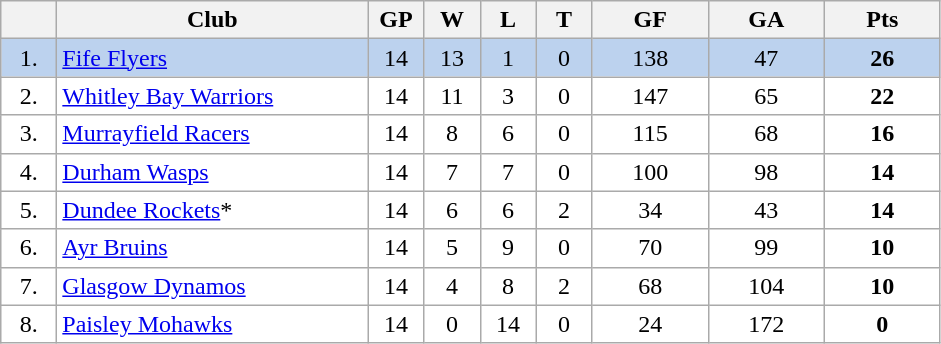<table class="wikitable">
<tr>
<th width="30"></th>
<th width="200">Club</th>
<th width="30">GP</th>
<th width="30">W</th>
<th width="30">L</th>
<th width="30">T</th>
<th width="70">GF</th>
<th width="70">GA</th>
<th width="70">Pts</th>
</tr>
<tr bgcolor="#BCD2EE" align="center">
<td>1.</td>
<td align="left"><a href='#'>Fife Flyers</a></td>
<td>14</td>
<td>13</td>
<td>1</td>
<td>0</td>
<td>138</td>
<td>47</td>
<td><strong>26</strong></td>
</tr>
<tr bgcolor="#FFFFFF" align="center">
<td>2.</td>
<td align="left"><a href='#'>Whitley Bay Warriors</a></td>
<td>14</td>
<td>11</td>
<td>3</td>
<td>0</td>
<td>147</td>
<td>65</td>
<td><strong>22</strong></td>
</tr>
<tr bgcolor="#FFFFFF" align="center">
<td>3.</td>
<td align="left"><a href='#'>Murrayfield Racers</a></td>
<td>14</td>
<td>8</td>
<td>6</td>
<td>0</td>
<td>115</td>
<td>68</td>
<td><strong>16</strong></td>
</tr>
<tr bgcolor="#FFFFFF" align="center">
<td>4.</td>
<td align="left"><a href='#'>Durham Wasps</a></td>
<td>14</td>
<td>7</td>
<td>7</td>
<td>0</td>
<td>100</td>
<td>98</td>
<td><strong>14</strong></td>
</tr>
<tr bgcolor="#FFFFFF" align="center">
<td>5.</td>
<td align="left"><a href='#'>Dundee Rockets</a>*</td>
<td>14</td>
<td>6</td>
<td>6</td>
<td>2</td>
<td>34</td>
<td>43</td>
<td><strong>14</strong></td>
</tr>
<tr bgcolor="#FFFFFF" align="center">
<td>6.</td>
<td align="left"><a href='#'>Ayr Bruins</a></td>
<td>14</td>
<td>5</td>
<td>9</td>
<td>0</td>
<td>70</td>
<td>99</td>
<td><strong>10</strong></td>
</tr>
<tr bgcolor="#FFFFFF" align="center">
<td>7.</td>
<td align="left"><a href='#'>Glasgow Dynamos</a></td>
<td>14</td>
<td>4</td>
<td>8</td>
<td>2</td>
<td>68</td>
<td>104</td>
<td><strong>10</strong></td>
</tr>
<tr bgcolor="#FFFFFF" align="center">
<td>8.</td>
<td align="left"><a href='#'>Paisley Mohawks</a></td>
<td>14</td>
<td>0</td>
<td>14</td>
<td>0</td>
<td>24</td>
<td>172</td>
<td><strong>0</strong></td>
</tr>
</table>
